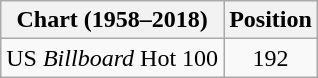<table class="wikitable plainrowheaders">
<tr>
<th>Chart (1958–2018)</th>
<th>Position</th>
</tr>
<tr>
<td>US <em>Billboard</em> Hot 100</td>
<td style="text-align:center;">192</td>
</tr>
</table>
